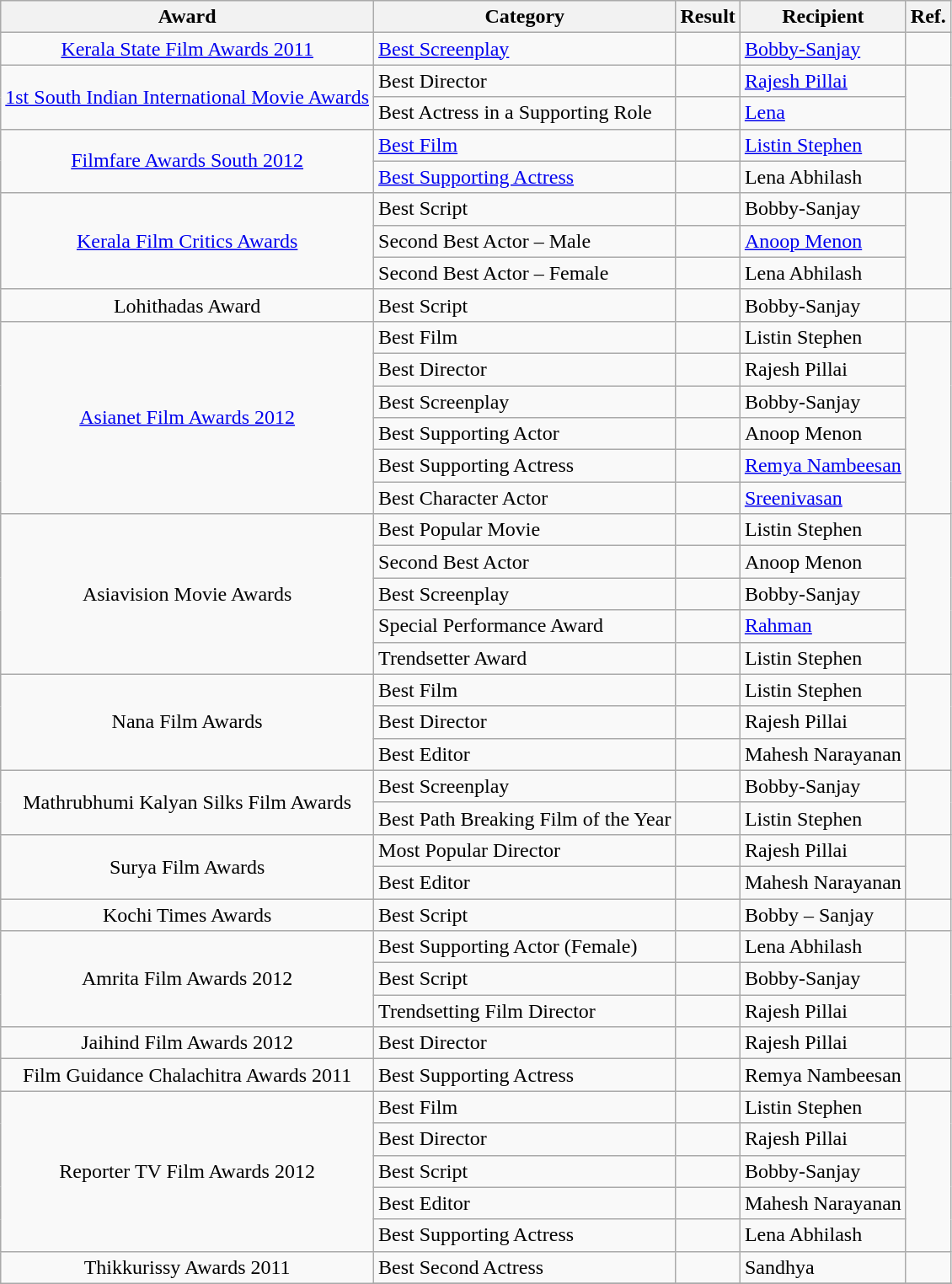<table class="wikitable">
<tr>
<th>Award</th>
<th>Category</th>
<th>Result</th>
<th>Recipient</th>
<th>Ref.</th>
</tr>
<tr>
<td rowspan=1 style="text-align:center"><a href='#'>Kerala State Film Awards 2011</a></td>
<td><a href='#'>Best Screenplay</a></td>
<td></td>
<td><a href='#'>Bobby-Sanjay</a></td>
<td></td>
</tr>
<tr>
<td rowspan=2 style="text-align:center"><a href='#'>1st South Indian International Movie Awards</a></td>
<td>Best Director</td>
<td></td>
<td><a href='#'>Rajesh Pillai</a></td>
<td rowspan=2></td>
</tr>
<tr>
<td>Best Actress in a Supporting Role</td>
<td></td>
<td><a href='#'>Lena</a></td>
</tr>
<tr>
<td rowspan=2 style="text-align:center"><a href='#'>Filmfare Awards South 2012</a></td>
<td><a href='#'>Best Film</a></td>
<td></td>
<td><a href='#'>Listin Stephen</a></td>
<td rowspan=2></td>
</tr>
<tr>
<td><a href='#'>Best Supporting Actress</a></td>
<td></td>
<td>Lena Abhilash</td>
</tr>
<tr>
<td rowspan=3 style="text-align:center"><a href='#'>Kerala Film Critics Awards</a></td>
<td>Best Script</td>
<td></td>
<td>Bobby-Sanjay</td>
<td rowspan=3></td>
</tr>
<tr>
<td>Second Best Actor – Male</td>
<td></td>
<td><a href='#'>Anoop Menon</a></td>
</tr>
<tr>
<td>Second Best Actor – Female</td>
<td></td>
<td>Lena Abhilash</td>
</tr>
<tr>
<td rowspan=1 style="text-align:center">Lohithadas Award</td>
<td>Best Script</td>
<td></td>
<td>Bobby-Sanjay</td>
<td></td>
</tr>
<tr>
<td rowspan=6 style="text-align:center"><a href='#'>Asianet Film Awards 2012</a></td>
<td>Best Film</td>
<td></td>
<td>Listin Stephen</td>
<td rowspan=6></td>
</tr>
<tr>
<td>Best Director</td>
<td></td>
<td>Rajesh Pillai</td>
</tr>
<tr>
<td>Best Screenplay</td>
<td></td>
<td>Bobby-Sanjay</td>
</tr>
<tr>
<td>Best Supporting Actor</td>
<td></td>
<td>Anoop Menon</td>
</tr>
<tr>
<td>Best Supporting Actress</td>
<td></td>
<td><a href='#'>Remya Nambeesan</a></td>
</tr>
<tr>
<td>Best Character Actor</td>
<td></td>
<td><a href='#'>Sreenivasan</a></td>
</tr>
<tr>
<td rowspan=5 style="text-align:center">Asiavision Movie Awards</td>
<td>Best Popular Movie</td>
<td></td>
<td>Listin Stephen</td>
<td rowspan =5></td>
</tr>
<tr>
<td>Second Best Actor</td>
<td></td>
<td>Anoop Menon</td>
</tr>
<tr>
<td>Best Screenplay</td>
<td></td>
<td>Bobby-Sanjay</td>
</tr>
<tr>
<td>Special Performance Award</td>
<td></td>
<td><a href='#'>Rahman</a></td>
</tr>
<tr>
<td>Trendsetter Award</td>
<td></td>
<td>Listin Stephen</td>
</tr>
<tr>
<td rowspan=3 style="text-align:center">Nana Film Awards</td>
<td>Best Film</td>
<td></td>
<td>Listin Stephen</td>
<td rowspan=3></td>
</tr>
<tr>
<td>Best Director</td>
<td></td>
<td>Rajesh Pillai</td>
</tr>
<tr>
<td>Best Editor</td>
<td></td>
<td>Mahesh Narayanan</td>
</tr>
<tr>
<td rowspan=2 style="text-align:center">Mathrubhumi Kalyan Silks Film Awards</td>
<td>Best Screenplay</td>
<td></td>
<td>Bobby-Sanjay</td>
<td rowspan=2></td>
</tr>
<tr>
<td>Best Path Breaking Film of the Year</td>
<td></td>
<td>Listin Stephen</td>
</tr>
<tr>
<td rowspan=2 style="text-align:center">Surya Film Awards</td>
<td>Most Popular Director</td>
<td></td>
<td>Rajesh Pillai</td>
<td rowspan=2></td>
</tr>
<tr>
<td>Best Editor</td>
<td></td>
<td>Mahesh Narayanan</td>
</tr>
<tr>
<td rowspan=1 style="text-align:center">Kochi Times Awards</td>
<td>Best Script</td>
<td></td>
<td>Bobby – Sanjay</td>
<td></td>
</tr>
<tr>
<td rowspan=3 style="text-align:center">Amrita Film Awards 2012</td>
<td>Best Supporting Actor (Female)</td>
<td></td>
<td>Lena Abhilash</td>
<td rowspan=3></td>
</tr>
<tr>
<td>Best Script</td>
<td></td>
<td>Bobby-Sanjay</td>
</tr>
<tr>
<td>Trendsetting Film Director</td>
<td></td>
<td>Rajesh Pillai</td>
</tr>
<tr>
<td style="text-align:center">Jaihind Film Awards 2012</td>
<td>Best Director</td>
<td></td>
<td>Rajesh Pillai</td>
<td></td>
</tr>
<tr>
<td style="text-align:center">Film Guidance Chalachitra Awards 2011</td>
<td>Best Supporting Actress</td>
<td></td>
<td>Remya Nambeesan</td>
<td></td>
</tr>
<tr>
<td rowspan=5 style="text-align:center">Reporter TV Film Awards 2012</td>
<td>Best Film</td>
<td></td>
<td>Listin Stephen</td>
<td rowspan=5></td>
</tr>
<tr>
<td>Best Director</td>
<td></td>
<td>Rajesh Pillai</td>
</tr>
<tr>
<td>Best Script</td>
<td></td>
<td>Bobby-Sanjay</td>
</tr>
<tr>
<td>Best Editor</td>
<td></td>
<td>Mahesh Narayanan</td>
</tr>
<tr>
<td>Best Supporting Actress</td>
<td></td>
<td>Lena Abhilash</td>
</tr>
<tr>
<td rowspan=6 style="text-align:center">Thikkurissy Awards 2011</td>
<td>Best Second Actress</td>
<td></td>
<td>Sandhya</td>
<td></td>
</tr>
<tr>
</tr>
</table>
